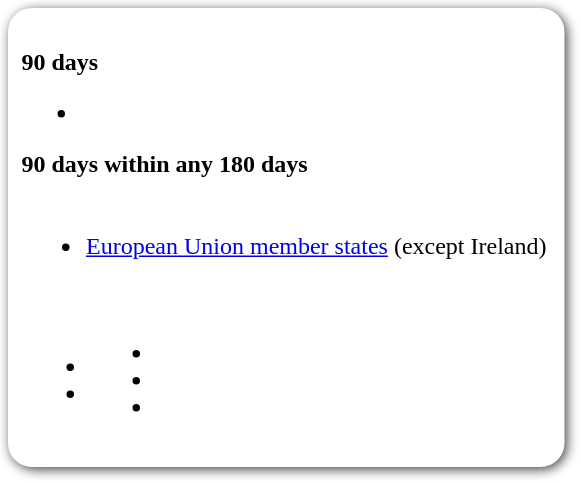<table style=" border-radius:1em; box-shadow: 0.1em 0.1em 0.5em rgba(0,0,0,0.75); background-color: white; border: 1px solid white; padding: 5px;">
<tr style="vertical-align:top;">
<td><br><strong>90 days</strong><ul><li></li></ul><strong>90 days within any 180 days</strong><table>
<tr>
<td><br><ul><li> <a href='#'>European Union member states</a> (except Ireland)</li></ul><table>
<tr>
<td><br><ul><li></li><li></li></ul></td>
<td valign="top"><br><ul><li></li><li> </li><li></li></ul></td>
</tr>
</table>
</td>
</tr>
</table>
</td>
</tr>
</table>
